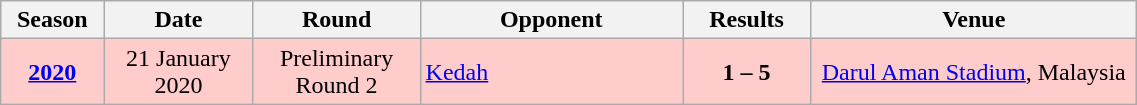<table width=60% class="wikitable" style="text-align:center">
<tr>
<th width=1%>Season</th>
<th width=3%>Date</th>
<th width=2%>Round</th>
<th width=7%>Opponent</th>
<th width=2%>Results</th>
<th width=10%>Venue</th>
</tr>
<tr bgcolor=#ffcccc>
<td><strong><a href='#'>2020</a></strong></td>
<td>21 January 2020</td>
<td>Preliminary Round 2</td>
<td align="left"> <a href='#'>Kedah</a></td>
<td><strong>1 – 5</strong></td>
<td><a href='#'>Darul Aman Stadium</a>, Malaysia</td>
</tr>
</table>
